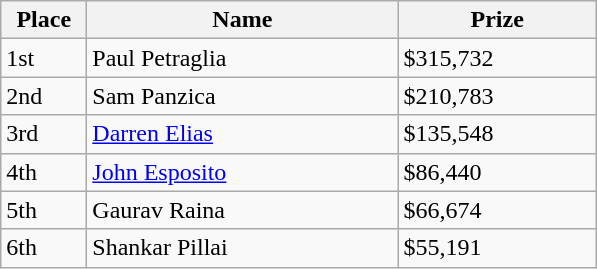<table class="wikitable">
<tr>
<th style="width:50px;">Place</th>
<th style="width:200px;">Name</th>
<th style="width:125px;">Prize</th>
</tr>
<tr>
<td>1st</td>
<td> Paul Petraglia</td>
<td>$315,732</td>
</tr>
<tr>
<td>2nd</td>
<td> Sam Panzica</td>
<td>$210,783</td>
</tr>
<tr>
<td>3rd</td>
<td> <a href='#'>Darren Elias</a></td>
<td>$135,548</td>
</tr>
<tr>
<td>4th</td>
<td> <a href='#'>John Esposito</a></td>
<td>$86,440</td>
</tr>
<tr>
<td>5th</td>
<td> Gaurav Raina</td>
<td>$66,674</td>
</tr>
<tr>
<td>6th</td>
<td> Shankar Pillai</td>
<td>$55,191</td>
</tr>
</table>
